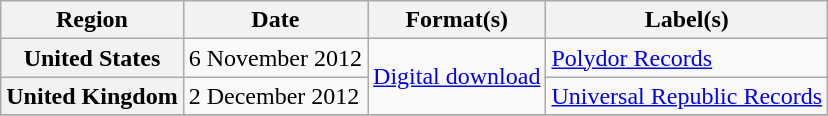<table class="wikitable sortable plainrowheaders">
<tr>
<th scope="col">Region</th>
<th scope="col">Date</th>
<th scope="col">Format(s)</th>
<th scope="col">Label(s)</th>
</tr>
<tr>
<th scope="row">United States</th>
<td>6 November 2012</td>
<td rowspan="2"><a href='#'>Digital download</a></td>
<td><a href='#'>Polydor Records</a></td>
</tr>
<tr>
<th scope="row">United Kingdom</th>
<td>2 December 2012</td>
<td><a href='#'>Universal Republic Records</a></td>
</tr>
<tr>
</tr>
</table>
